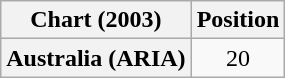<table class="wikitable plainrowheaders" style="text-align:center">
<tr>
<th scope="col">Chart (2003)</th>
<th scope="col">Position</th>
</tr>
<tr>
<th scope="row">Australia (ARIA)</th>
<td>20</td>
</tr>
</table>
